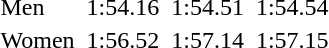<table>
<tr>
<td>Men</td>
<td></td>
<td>1:54.16</td>
<td></td>
<td>1:54.51</td>
<td></td>
<td>1:54.54</td>
</tr>
<tr>
<td>Women</td>
<td></td>
<td>1:56.52</td>
<td></td>
<td>1:57.14</td>
<td></td>
<td>1:57.15</td>
</tr>
</table>
